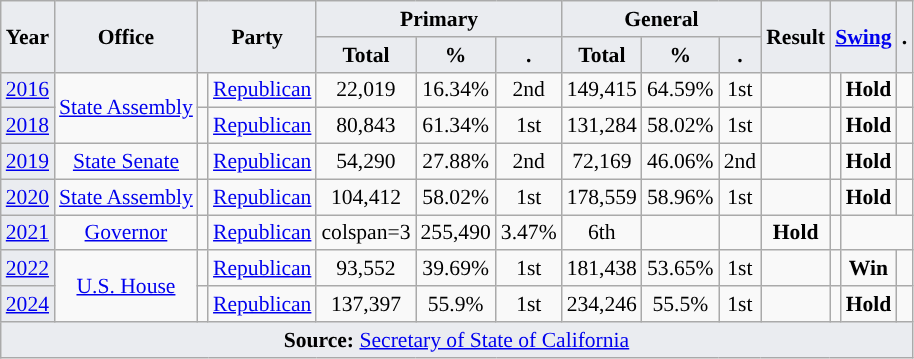<table class="wikitable" style="font-size:90%; text-align:center;">
<tr>
<th style="background-color:#EAECF0;" rowspan=2>Year</th>
<th style="background-color:#EAECF0;" rowspan=2>Office</th>
<th style="background-color:#EAECF0;" colspan=2 rowspan=2>Party</th>
<th style="background-color:#EAECF0;" colspan=3>Primary</th>
<th style="background-color:#EAECF0;" colspan=3>General</th>
<th style="background-color:#EAECF0;" rowspan=2>Result</th>
<th style="background-color:#EAECF0;" colspan=2 rowspan=2><a href='#'>Swing</a></th>
<th style="background-color:#EAECF0;" rowspan=2>.</th>
</tr>
<tr>
<th style="background-color:#EAECF0;">Total</th>
<th style="background-color:#EAECF0;">%</th>
<th style="background-color:#EAECF0;">.</th>
<th style="background-color:#EAECF0;">Total</th>
<th style="background-color:#EAECF0;">%</th>
<th style="background-color:#EAECF0;">.</th>
</tr>
<tr>
<td style="background-color:#EAECF0;"><a href='#'>2016</a></td>
<td rowspan=2><a href='#'>State Assembly</a></td>
<td style="background-color:"></td>
<td><a href='#'>Republican</a></td>
<td>22,019</td>
<td>16.34%</td>
<td>2nd</td>
<td>149,415</td>
<td>64.59%</td>
<td>1st</td>
<td></td>
<td style="background-color:"></td>
<td><strong>Hold</strong></td>
<td></td>
</tr>
<tr>
<td style="background-color:#EAECF0;"><a href='#'>2018</a></td>
<td style="background-color:"></td>
<td><a href='#'>Republican</a></td>
<td>80,843</td>
<td>61.34%</td>
<td>1st</td>
<td>131,284</td>
<td>58.02%</td>
<td>1st</td>
<td></td>
<td style="background-color:"></td>
<td><strong>Hold</strong></td>
<td></td>
</tr>
<tr>
<td style="background-color:#EAECF0;"><a href='#'>2019</a></td>
<td><a href='#'>State Senate</a></td>
<td style="background-color:"></td>
<td><a href='#'>Republican</a></td>
<td>54,290</td>
<td>27.88%</td>
<td>2nd</td>
<td>72,169</td>
<td>46.06%</td>
<td>2nd</td>
<td></td>
<td style="background-color:"></td>
<td><strong>Hold</strong></td>
<td></td>
</tr>
<tr>
<td style="background-color:#EAECF0;"><a href='#'>2020</a></td>
<td><a href='#'>State Assembly</a></td>
<td style="background-color:"></td>
<td><a href='#'>Republican</a></td>
<td>104,412</td>
<td>58.02%</td>
<td>1st</td>
<td>178,559</td>
<td>58.96%</td>
<td>1st</td>
<td></td>
<td style="background-color:"></td>
<td><strong>Hold</strong></td>
<td></td>
</tr>
<tr>
<td style="background-color:#EAECF0;"><a href='#'>2021</a></td>
<td><a href='#'>Governor</a></td>
<td style="background-color:"></td>
<td><a href='#'>Republican</a></td>
<td>colspan=3 </td>
<td>255,490</td>
<td>3.47%</td>
<td>6th</td>
<td></td>
<td style="background-color:"></td>
<td><strong>Hold</strong></td>
<td></td>
</tr>
<tr>
<td style="background-color:#EAECF0;"><a href='#'>2022</a></td>
<td rowspan="2"><a href='#'>U.S. House</a></td>
<td style="background-color:"></td>
<td><a href='#'>Republican</a></td>
<td>93,552</td>
<td>39.69%</td>
<td>1st</td>
<td>181,438</td>
<td>53.65%</td>
<td>1st</td>
<td></td>
<td style="background-color:"></td>
<td><strong>Win</strong></td>
<td></td>
</tr>
<tr>
<td style="background-color:#EAECF0;"><a href='#'>2024</a></td>
<td style="background-color:"></td>
<td><a href='#'>Republican</a></td>
<td>137,397</td>
<td>55.9%</td>
<td>1st</td>
<td>234,246</td>
<td>55.5%</td>
<td>1st</td>
<td></td>
<td style="background-color:"></td>
<td><strong>Hold</strong></td>
<td></td>
</tr>
<tr>
<td style="background-color:#EAECF0;" colspan=14><strong>Source:</strong> <a href='#'>Secretary of State of California</a>  </td>
</tr>
</table>
